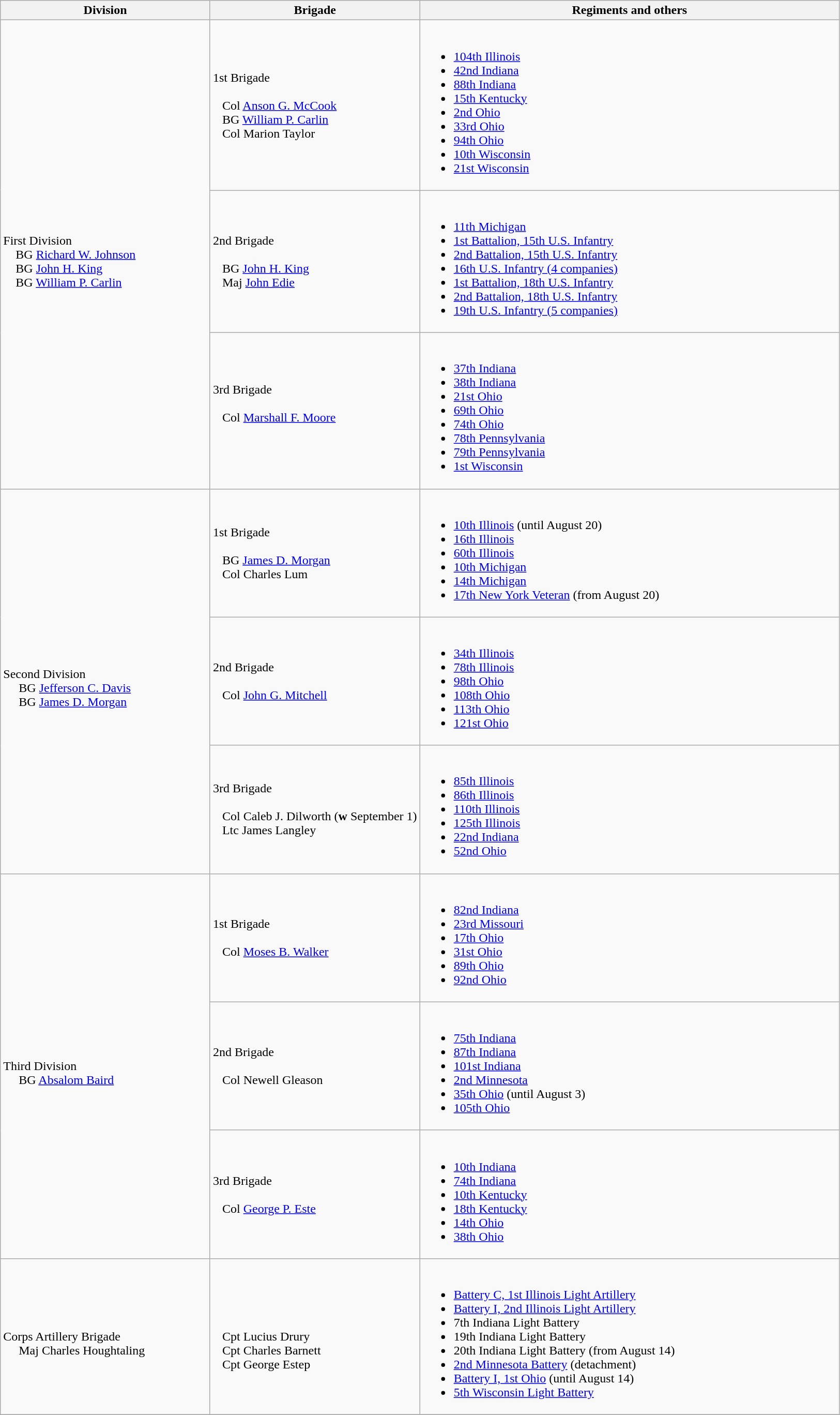<table class="wikitable">
<tr>
<th width=25%>Division</th>
<th width=25%>Brigade</th>
<th>Regiments and others</th>
</tr>
<tr>
<td rowspan=3><br>First Division
<br>   
BG <a href='#'>Richard W. Johnson</a><br>   
BG <a href='#'>John H. King</a><br>   
BG <a href='#'>William P. Carlin</a></td>
<td>1st Brigade<br><br>  
Col <a href='#'>Anson G. McCook</a><br>  
BG <a href='#'>William P. Carlin</a><br>  
Col Marion Taylor</td>
<td><br><ul><li><a href='#'>104th Illinois</a></li><li><a href='#'>42nd Indiana</a></li><li><a href='#'>88th Indiana</a></li><li><a href='#'>15th Kentucky</a></li><li><a href='#'>2nd Ohio</a></li><li><a href='#'>33rd Ohio</a></li><li><a href='#'>94th Ohio</a></li><li><a href='#'>10th Wisconsin</a></li><li><a href='#'>21st Wisconsin</a></li></ul></td>
</tr>
<tr>
<td>2nd Brigade<br><br>  
BG <a href='#'>John H. King</a><br>  
Maj <a href='#'>John Edie</a></td>
<td><br><ul><li><a href='#'>11th Michigan</a></li><li><a href='#'>1st Battalion, 15th U.S. Infantry</a></li><li><a href='#'>2nd Battalion, 15th U.S. Infantry</a></li><li><a href='#'>16th U.S. Infantry (4 companies)</a></li><li><a href='#'>1st Battalion, 18th U.S. Infantry</a></li><li><a href='#'>2nd Battalion, 18th U.S. Infantry</a></li><li><a href='#'>19th U.S. Infantry (5 companies)</a></li></ul></td>
</tr>
<tr>
<td>3rd Brigade<br><br>  
Col <a href='#'>Marshall F. Moore</a><br>  </td>
<td><br><ul><li><a href='#'>37th Indiana</a></li><li><a href='#'>38th Indiana</a></li><li><a href='#'>21st Ohio</a></li><li><a href='#'>69th Ohio</a></li><li><a href='#'>74th Ohio</a></li><li><a href='#'>78th Pennsylvania</a></li><li><a href='#'>79th Pennsylvania</a></li><li><a href='#'>1st Wisconsin</a></li></ul></td>
</tr>
<tr>
<td rowspan=3><br>Second Division
<br>    
BG <a href='#'>Jefferson C. Davis</a><br>    
BG <a href='#'>James D. Morgan</a></td>
<td>1st Brigade<br><br>  
BG <a href='#'>James D. Morgan</a><br>  
Col Charles Lum</td>
<td><br><ul><li><a href='#'>10th Illinois</a> (until August 20)</li><li><a href='#'>16th Illinois</a></li><li><a href='#'>60th Illinois</a></li><li><a href='#'>10th Michigan</a></li><li><a href='#'>14th Michigan</a></li><li><a href='#'>17th New York Veteran</a> (from August 20)</li></ul></td>
</tr>
<tr>
<td>2nd Brigade<br><br>  
Col <a href='#'>John G. Mitchell</a></td>
<td><br><ul><li><a href='#'>34th Illinois</a></li><li><a href='#'>78th Illinois</a></li><li><a href='#'>98th Ohio</a></li><li><a href='#'>108th Ohio</a></li><li><a href='#'>113th Ohio</a></li><li><a href='#'>121st Ohio</a></li></ul></td>
</tr>
<tr>
<td>3rd Brigade<br><br>  
Col Caleb J. Dilworth (<strong>w</strong> September 1)<br>  
Ltc James Langley</td>
<td><br><ul><li><a href='#'>85th Illinois</a></li><li><a href='#'>86th Illinois</a></li><li><a href='#'>110th Illinois</a></li><li><a href='#'>125th Illinois</a></li><li><a href='#'>22nd Indiana</a></li><li><a href='#'>52nd Ohio</a></li></ul></td>
</tr>
<tr>
<td rowspan=3><br>Third Division
<br>    
BG <a href='#'>Absalom Baird</a></td>
<td>1st Brigade<br><br>  
Col <a href='#'>Moses B. Walker</a></td>
<td><br><ul><li><a href='#'>82nd Indiana</a></li><li><a href='#'>23rd Missouri</a></li><li><a href='#'>17th Ohio</a></li><li><a href='#'>31st Ohio</a></li><li><a href='#'>89th Ohio</a></li><li><a href='#'>92nd Ohio</a></li></ul></td>
</tr>
<tr>
<td>2nd Brigade<br><br>  
Col Newell Gleason</td>
<td><br><ul><li><a href='#'>75th Indiana</a></li><li><a href='#'>87th Indiana</a></li><li><a href='#'>101st Indiana</a></li><li><a href='#'>2nd Minnesota</a></li><li><a href='#'>35th Ohio</a> (until August 3)</li><li><a href='#'>105th Ohio</a></li></ul></td>
</tr>
<tr>
<td>3rd Brigade<br><br>  
Col <a href='#'>George P. Este</a></td>
<td><br><ul><li><a href='#'>10th Indiana</a></li><li><a href='#'>74th Indiana</a></li><li><a href='#'>10th Kentucky</a></li><li><a href='#'>18th Kentucky</a></li><li><a href='#'>14th Ohio</a></li><li><a href='#'>38th Ohio</a></li></ul></td>
</tr>
<tr>
<td rowspan=1><br>Corps Artillery Brigade
<br>    
Maj Charles Houghtaling</td>
<td><br><br>  
Cpt Lucius Drury<br>  
Cpt Charles Barnett<br>  
Cpt George Estep</td>
<td><br><ul><li><a href='#'>Battery C, 1st Illinois Light Artillery</a></li><li><a href='#'>Battery I, 2nd Illinois Light Artillery</a></li><li>7th Indiana Light Battery</li><li>19th Indiana Light Battery</li><li>20th Indiana Light Battery (from August 14)</li><li><a href='#'>2nd Minnesota Battery</a> (detachment)</li><li><a href='#'>Battery I, 1st Ohio</a> (until August 14)</li><li><a href='#'>5th Wisconsin Light Battery</a></li></ul></td>
</tr>
<tr>
</tr>
</table>
